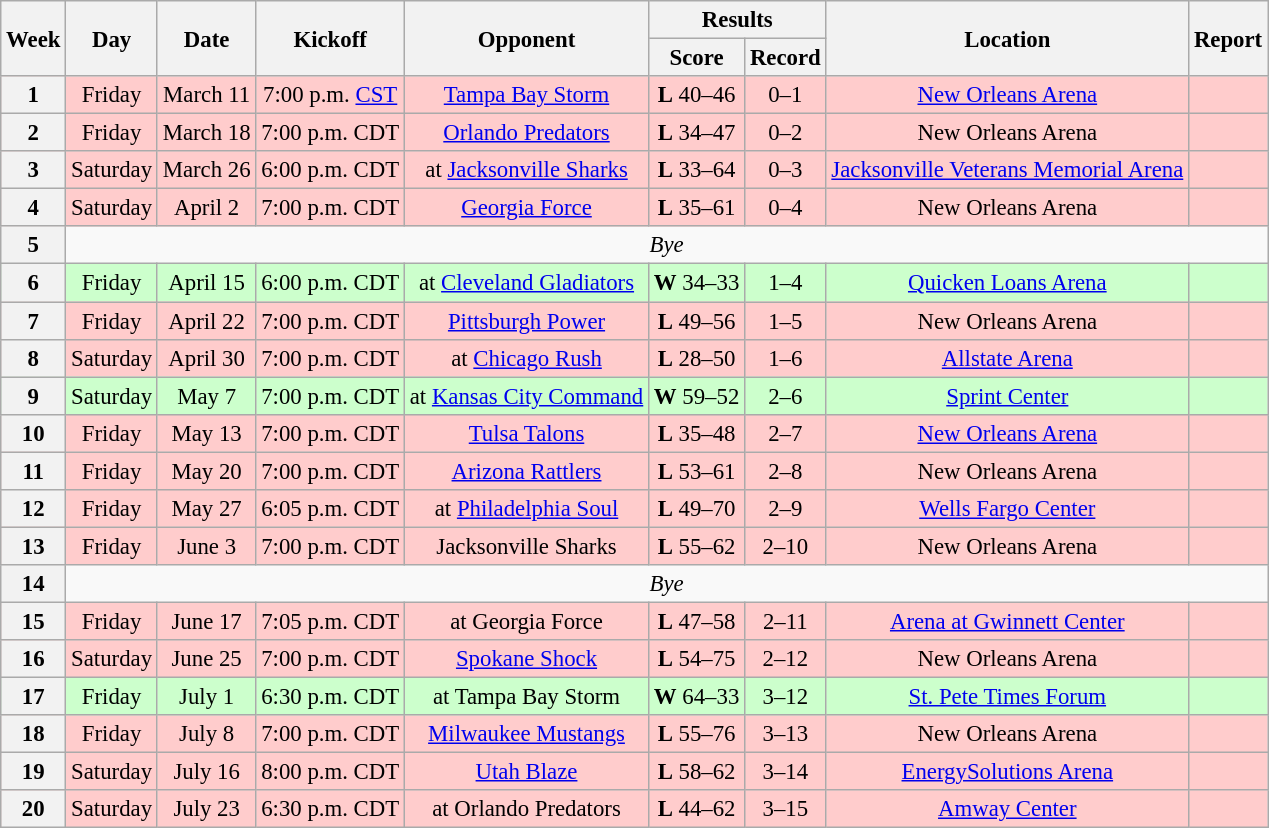<table class="wikitable" style="font-size: 95%;">
<tr>
<th rowspan="2">Week</th>
<th rowspan="2">Day</th>
<th rowspan="2">Date</th>
<th rowspan="2">Kickoff</th>
<th rowspan="2">Opponent</th>
<th colspan="2">Results</th>
<th rowspan="2">Location</th>
<th rowspan="2">Report</th>
</tr>
<tr>
<th>Score</th>
<th>Record</th>
</tr>
<tr style= background:#ffcccc;>
<th align="center">1</th>
<td align="center">Friday</td>
<td align="center">March 11</td>
<td align="center">7:00 p.m. <a href='#'>CST</a></td>
<td align="center"><a href='#'>Tampa Bay Storm</a></td>
<td align="center"><strong>L</strong> 40–46</td>
<td align="center">0–1</td>
<td align="center"><a href='#'>New Orleans Arena</a></td>
<td align="center"></td>
</tr>
<tr style= background:#ffcccc;>
<th align="center">2</th>
<td align="center">Friday</td>
<td align="center">March 18</td>
<td align="center">7:00 p.m. CDT</td>
<td align="center"><a href='#'>Orlando Predators</a></td>
<td align="center"><strong>L</strong> 34–47</td>
<td align="center">0–2</td>
<td align="center">New Orleans Arena</td>
<td align="center"></td>
</tr>
<tr style= background:#ffcccc;>
<th align="center">3</th>
<td align="center">Saturday</td>
<td align="center">March 26</td>
<td align="center">6:00 p.m. CDT</td>
<td align="center">at <a href='#'>Jacksonville Sharks</a></td>
<td align="center"><strong>L</strong> 33–64</td>
<td align="center">0–3</td>
<td align="center"><a href='#'>Jacksonville Veterans Memorial Arena</a></td>
<td align="center"></td>
</tr>
<tr style= background:#ffcccc;>
<th align="center">4</th>
<td align="center">Saturday</td>
<td align="center">April 2</td>
<td align="center">7:00 p.m. CDT</td>
<td align="center"><a href='#'>Georgia Force</a></td>
<td align="center"><strong>L</strong> 35–61</td>
<td align="center">0–4</td>
<td align="center">New Orleans Arena</td>
<td align="center"></td>
</tr>
<tr style=>
<th align="center">5</th>
<td colspan="9" align="center" valign="middle"><em>Bye</em></td>
</tr>
<tr style= background:#ccffcc;>
<th align="center">6</th>
<td align="center">Friday</td>
<td align="center">April 15</td>
<td align="center">6:00 p.m. CDT</td>
<td align="center">at <a href='#'>Cleveland Gladiators</a></td>
<td align="center"><strong>W</strong> 34–33</td>
<td align="center">1–4</td>
<td align="center"><a href='#'>Quicken Loans Arena</a></td>
<td align="center"></td>
</tr>
<tr style= background:#ffcccc;>
<th align="center">7</th>
<td align="center">Friday</td>
<td align="center">April 22</td>
<td align="center">7:00 p.m. CDT</td>
<td align="center"><a href='#'>Pittsburgh Power</a></td>
<td align="center"><strong>L</strong> 49–56</td>
<td align="center">1–5</td>
<td align="center">New Orleans Arena</td>
<td align="center"></td>
</tr>
<tr style= background:#ffcccc;>
<th align="center">8</th>
<td align="center">Saturday</td>
<td align="center">April 30</td>
<td align="center">7:00 p.m. CDT</td>
<td align="center">at <a href='#'>Chicago Rush</a></td>
<td align="center"><strong>L</strong> 28–50</td>
<td align="center">1–6</td>
<td align="center"><a href='#'>Allstate Arena</a></td>
<td align="center"></td>
</tr>
<tr style= background:#ccffcc;>
<th align="center">9</th>
<td align="center">Saturday</td>
<td align="center">May 7</td>
<td align="center">7:00 p.m. CDT</td>
<td align="center">at <a href='#'>Kansas City Command</a></td>
<td align="center"><strong>W</strong> 59–52</td>
<td align="center">2–6</td>
<td align="center"><a href='#'>Sprint Center</a></td>
<td align="center"></td>
</tr>
<tr style= background:#ffcccc;>
<th align="center">10</th>
<td align="center">Friday</td>
<td align="center">May 13</td>
<td align="center">7:00 p.m. CDT</td>
<td align="center"><a href='#'>Tulsa Talons</a></td>
<td align="center"><strong>L</strong> 35–48</td>
<td align="center">2–7</td>
<td align="center"><a href='#'>New Orleans Arena</a></td>
<td align="center"></td>
</tr>
<tr style= background:#ffcccc;>
<th align="center">11</th>
<td align="center">Friday</td>
<td align="center">May 20</td>
<td align="center">7:00 p.m. CDT</td>
<td align="center"><a href='#'>Arizona Rattlers</a></td>
<td align="center"><strong>L</strong> 53–61</td>
<td align="center">2–8</td>
<td align="center">New Orleans Arena</td>
<td align="center"></td>
</tr>
<tr style= background:#ffcccc;>
<th align="center">12</th>
<td align="center">Friday</td>
<td align="center">May 27</td>
<td align="center">6:05 p.m. CDT</td>
<td align="center">at <a href='#'>Philadelphia Soul</a></td>
<td align="center"><strong>L</strong> 49–70</td>
<td align="center">2–9</td>
<td align="center"><a href='#'>Wells Fargo Center</a></td>
<td align="center"></td>
</tr>
<tr style= background:#ffcccc;>
<th align="center">13</th>
<td align="center">Friday</td>
<td align="center">June 3</td>
<td align="center">7:00 p.m. CDT</td>
<td align="center">Jacksonville Sharks</td>
<td align="center"><strong>L</strong> 55–62</td>
<td align="center">2–10</td>
<td align="center">New Orleans Arena</td>
<td align="center"></td>
</tr>
<tr style=>
<th align="center">14</th>
<td colspan="9" align="center" valign="middle"><em>Bye</em></td>
</tr>
<tr style= background:#ffcccc;>
<th align="center">15</th>
<td align="center">Friday</td>
<td align="center">June 17</td>
<td align="center">7:05 p.m. CDT</td>
<td align="center">at Georgia Force</td>
<td align="center"><strong>L</strong> 47–58</td>
<td align="center">2–11</td>
<td align="center"><a href='#'>Arena at Gwinnett Center</a></td>
<td align="center"></td>
</tr>
<tr style= background:#ffcccc;>
<th align="center">16</th>
<td align="center">Saturday</td>
<td align="center">June 25</td>
<td align="center">7:00 p.m. CDT</td>
<td align="center"><a href='#'>Spokane Shock</a></td>
<td align="center"><strong>L</strong> 54–75</td>
<td align="center">2–12</td>
<td align="center">New Orleans Arena</td>
<td align="center"></td>
</tr>
<tr style= background:#ccffcc;>
<th align="center">17</th>
<td align="center">Friday</td>
<td align="center">July 1</td>
<td align="center">6:30 p.m. CDT</td>
<td align="center">at Tampa Bay Storm</td>
<td align="center"><strong>W</strong> 64–33</td>
<td align="center">3–12</td>
<td align="center"><a href='#'>St. Pete Times Forum</a></td>
<td align="center"></td>
</tr>
<tr style= background:#ffcccc;>
<th align="center">18</th>
<td align="center">Friday</td>
<td align="center">July 8</td>
<td align="center">7:00 p.m. CDT</td>
<td align="center"><a href='#'>Milwaukee Mustangs</a></td>
<td align="center"><strong>L</strong> 55–76</td>
<td align="center">3–13</td>
<td align="center">New Orleans Arena</td>
<td align="center"></td>
</tr>
<tr style= background:#ffcccc;>
<th align="center">19</th>
<td align="center">Saturday</td>
<td align="center">July 16</td>
<td align="center">8:00 p.m. CDT</td>
<td align="center"><a href='#'>Utah Blaze</a></td>
<td align="center"><strong>L</strong> 58–62</td>
<td align="center">3–14</td>
<td align="center"><a href='#'>EnergySolutions Arena</a></td>
<td align="center"></td>
</tr>
<tr style= background:#ffcccc;>
<th align="center">20</th>
<td align="center">Saturday</td>
<td align="center">July 23</td>
<td align="center">6:30 p.m. CDT</td>
<td align="center">at Orlando Predators</td>
<td align="center"><strong>L</strong> 44–62</td>
<td align="center">3–15</td>
<td align="center"><a href='#'>Amway Center</a></td>
<td align="center"></td>
</tr>
</table>
